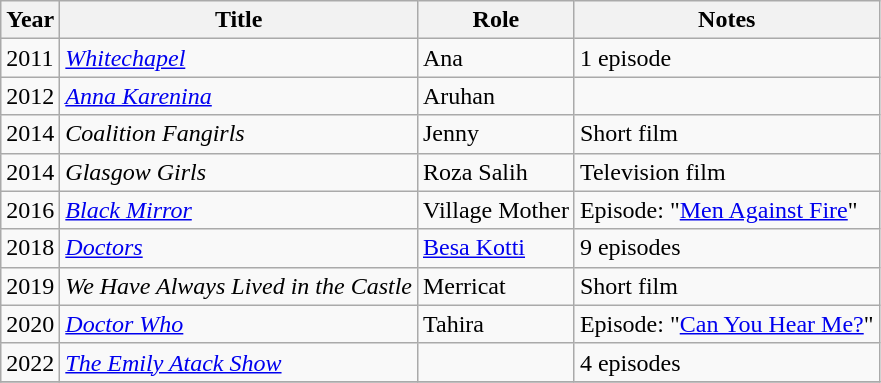<table class="wikitable unsortable">
<tr>
<th>Year</th>
<th>Title</th>
<th>Role</th>
<th>Notes</th>
</tr>
<tr>
<td>2011</td>
<td><em><a href='#'>Whitechapel</a></em></td>
<td>Ana</td>
<td>1 episode</td>
</tr>
<tr>
<td>2012</td>
<td><em><a href='#'>Anna Karenina</a></em></td>
<td>Aruhan</td>
<td></td>
</tr>
<tr>
<td>2014</td>
<td><em>Coalition Fangirls</em></td>
<td>Jenny</td>
<td>Short film</td>
</tr>
<tr>
<td>2014</td>
<td><em>Glasgow Girls</em></td>
<td>Roza Salih</td>
<td>Television film</td>
</tr>
<tr>
<td>2016</td>
<td><em><a href='#'>Black Mirror</a></em></td>
<td>Village Mother</td>
<td>Episode: "<a href='#'>Men Against Fire</a>"</td>
</tr>
<tr>
<td>2018</td>
<td><em><a href='#'>Doctors</a></em></td>
<td><a href='#'>Besa Kotti</a></td>
<td>9 episodes</td>
</tr>
<tr>
<td>2019</td>
<td><em>We Have Always Lived in the Castle</em></td>
<td>Merricat</td>
<td>Short film</td>
</tr>
<tr>
<td>2020</td>
<td><em><a href='#'>Doctor Who</a></em></td>
<td>Tahira</td>
<td>Episode: "<a href='#'>Can You Hear Me?</a>"</td>
</tr>
<tr>
<td>2022</td>
<td><em><a href='#'>The Emily Atack Show</a></em></td>
<td></td>
<td>4 episodes</td>
</tr>
<tr>
</tr>
</table>
